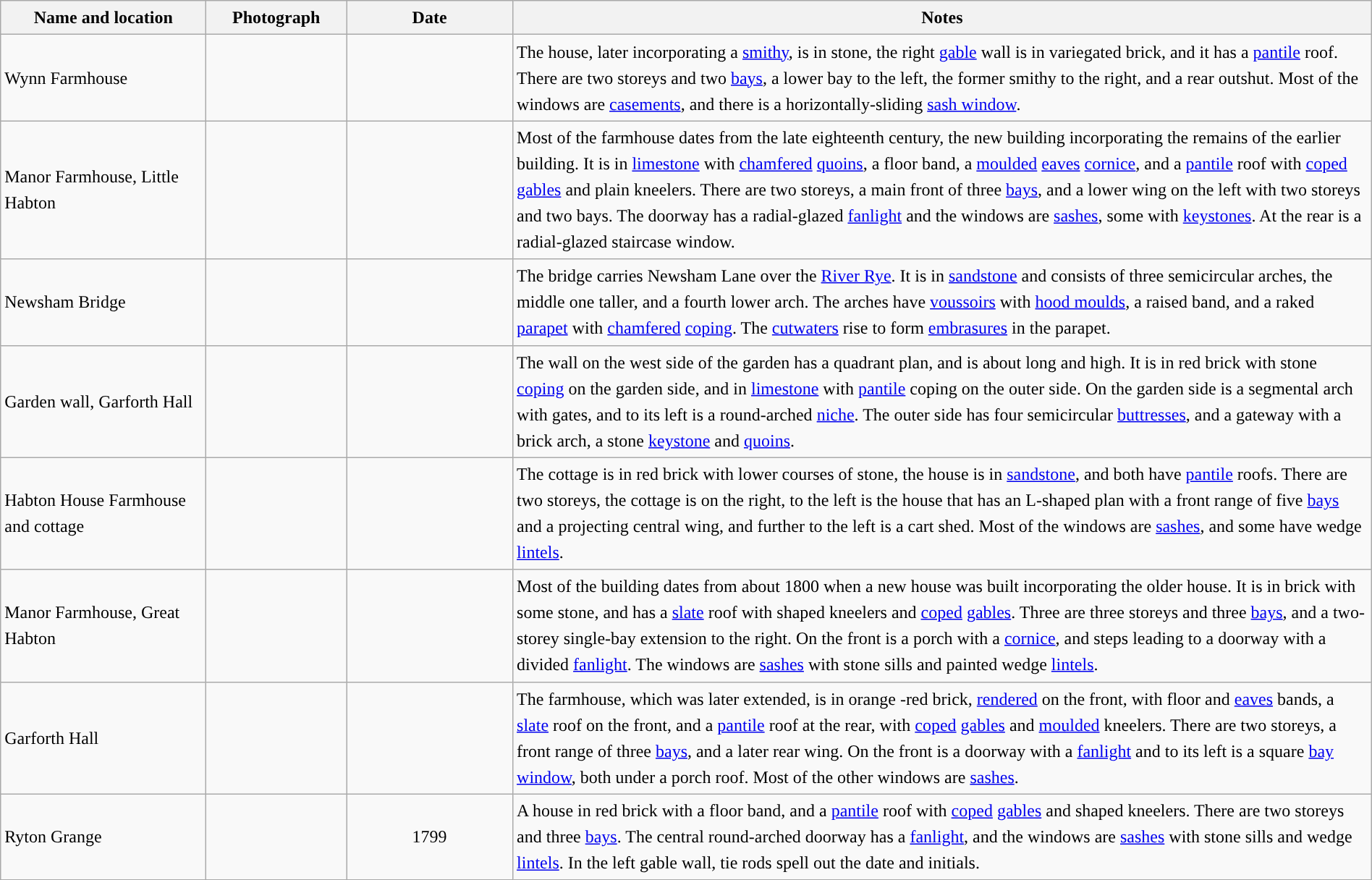<table class="wikitable sortable plainrowheaders" style="width:100%;border:0px;text-align:left;line-height:150%;">
<tr>
<th scope="col"  style="width:150px">Name and location</th>
<th scope="col"  style="width:100px" class="unsortable">Photograph</th>
<th scope="col"  style="width:120px">Date</th>
<th scope="col"  style="width:650px" class="unsortable">Notes</th>
</tr>
<tr>
<td>Wynn Farmhouse<br><small></small></td>
<td></td>
<td align="center"></td>
<td>The house, later incorporating a <a href='#'>smithy</a>, is in stone, the right <a href='#'>gable</a> wall is in variegated brick, and it has a <a href='#'>pantile</a> roof.  There are two storeys and two <a href='#'>bays</a>, a lower bay to the left, the former smithy to the right, and a rear outshut.  Most of the windows are <a href='#'>casements</a>, and there is a horizontally-sliding <a href='#'>sash window</a>.</td>
</tr>
<tr>
<td>Manor Farmhouse, Little Habton<br><small></small></td>
<td></td>
<td align="center"></td>
<td>Most of the farmhouse dates from the late eighteenth century, the new building incorporating the remains of the earlier building.  It is in <a href='#'>limestone</a> with <a href='#'>chamfered</a> <a href='#'>quoins</a>, a floor band, a <a href='#'>moulded</a> <a href='#'>eaves</a> <a href='#'>cornice</a>, and a <a href='#'>pantile</a> roof with <a href='#'>coped</a> <a href='#'>gables</a> and plain kneelers.  There are two storeys, a main front of three <a href='#'>bays</a>, and a lower wing on the left with two storeys and two bays.  The doorway has a radial-glazed <a href='#'>fanlight</a> and the windows are <a href='#'>sashes</a>, some with <a href='#'>keystones</a>.  At the rear is a radial-glazed staircase window.</td>
</tr>
<tr>
<td>Newsham Bridge<br><small></small></td>
<td></td>
<td align="center"></td>
<td>The bridge carries Newsham Lane over the <a href='#'>River Rye</a>.  It is in <a href='#'>sandstone</a> and consists of three semicircular arches, the middle one taller, and a fourth lower arch.  The arches have <a href='#'>voussoirs</a> with <a href='#'>hood moulds</a>, a raised band, and a raked <a href='#'>parapet</a> with <a href='#'>chamfered</a> <a href='#'>coping</a>.  The <a href='#'>cutwaters</a> rise to form <a href='#'>embrasures</a> in the parapet.</td>
</tr>
<tr>
<td>Garden wall, Garforth Hall<br><small></small></td>
<td></td>
<td align="center"></td>
<td>The wall on the west side of the garden has a quadrant plan, and is about  long and  high.  It is in red brick with stone <a href='#'>coping</a> on the garden side, and in <a href='#'>limestone</a> with <a href='#'>pantile</a> coping on the outer side.  On the garden side is a segmental arch with gates, and to its left is a round-arched <a href='#'>niche</a>.  The outer side has four semicircular <a href='#'>buttresses</a>, and a gateway with a brick arch, a stone <a href='#'>keystone</a> and <a href='#'>quoins</a>.</td>
</tr>
<tr>
<td>Habton House Farmhouse and cottage<br><small></small></td>
<td></td>
<td align="center"></td>
<td>The cottage is in red brick with lower courses of stone, the house is in <a href='#'>sandstone</a>, and both have <a href='#'>pantile</a> roofs.  There are two storeys, the cottage is on the right, to the left is the house that has an L-shaped plan with a front range of five <a href='#'>bays</a> and a projecting central wing, and further to the left is a cart shed.  Most of the windows are <a href='#'>sashes</a>, and some have wedge <a href='#'>lintels</a>.</td>
</tr>
<tr>
<td>Manor Farmhouse, Great Habton<br><small></small></td>
<td></td>
<td align="center"></td>
<td>Most of the building dates from about 1800 when a new house was built incorporating the older house.  It is in brick with some stone, and has a <a href='#'>slate</a> roof with shaped kneelers and <a href='#'>coped</a> <a href='#'>gables</a>.  Three are three storeys and three <a href='#'>bays</a>, and a two-storey single-bay extension to the right.  On the front is a porch with a <a href='#'>cornice</a>, and steps leading to a doorway with a divided <a href='#'>fanlight</a>.  The windows are <a href='#'>sashes</a> with stone sills and painted wedge <a href='#'>lintels</a>.</td>
</tr>
<tr>
<td>Garforth Hall<br><small></small></td>
<td></td>
<td align="center"></td>
<td>The farmhouse, which was later extended, is in orange -red brick, <a href='#'>rendered</a> on the front, with floor and <a href='#'>eaves</a> bands, a <a href='#'>slate</a> roof on the front, and a <a href='#'>pantile</a> roof at the rear, with <a href='#'>coped</a> <a href='#'>gables</a> and <a href='#'>moulded</a> kneelers.  There are two storeys, a front range of three <a href='#'>bays</a>, and a later rear wing.  On the front is a doorway with a <a href='#'>fanlight</a> and to its left is a square <a href='#'>bay window</a>, both under a porch roof.  Most of the other windows are <a href='#'>sashes</a>.</td>
</tr>
<tr>
<td>Ryton Grange<br><small></small></td>
<td></td>
<td align="center">1799</td>
<td>A house in red brick with a floor band, and a <a href='#'>pantile</a> roof with <a href='#'>coped</a> <a href='#'>gables</a> and shaped kneelers.  There are two storeys and three <a href='#'>bays</a>.  The central round-arched doorway has a <a href='#'>fanlight</a>, and the windows are <a href='#'>sashes</a> with stone sills and wedge <a href='#'>lintels</a>.  In the left gable wall, tie rods spell out the date and initials.</td>
</tr>
<tr>
</tr>
</table>
